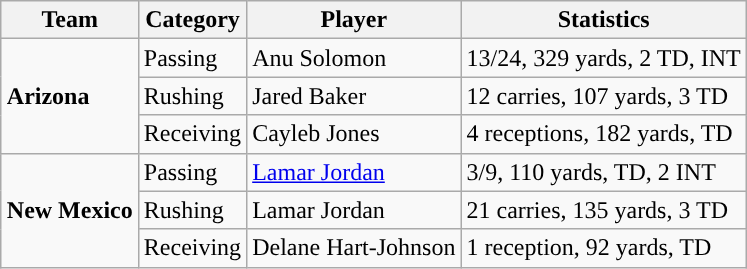<table class="wikitable" style="float: right;">
<tr>
<th>Team</th>
<th>Category</th>
<th>Player</th>
<th>Statistics</th>
</tr>
<tr>
<td rowspan=3><strong>Arizona</strong></td>
<td>Passing</td>
<td>Anu Solomon</td>
<td>13/24, 329 yards, 2 TD, INT</td>
</tr>
<tr>
<td>Rushing</td>
<td>Jared Baker</td>
<td>12 carries, 107 yards, 3 TD</td>
</tr>
<tr>
<td>Receiving</td>
<td>Cayleb Jones</td>
<td>4 receptions, 182 yards, TD</td>
</tr>
<tr>
<td rowspan=3><strong>New Mexico</strong></td>
<td>Passing</td>
<td><a href='#'>Lamar Jordan</a></td>
<td>3/9, 110 yards, TD, 2 INT</td>
</tr>
<tr>
<td>Rushing</td>
<td>Lamar Jordan</td>
<td>21 carries, 135 yards, 3 TD</td>
</tr>
<tr>
<td>Receiving</td>
<td>Delane Hart-Johnson</td>
<td>1 reception, 92 yards, TD</td>
</tr>
</table>
